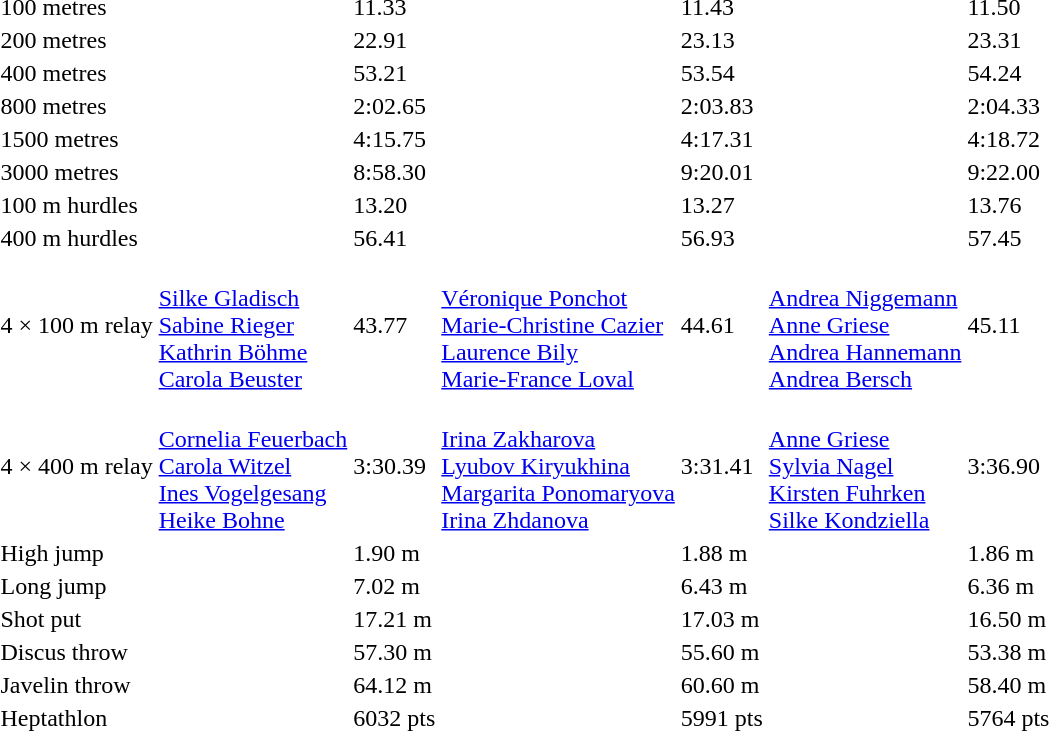<table>
<tr>
<td>100 metres</td>
<td></td>
<td>11.33</td>
<td></td>
<td>11.43</td>
<td></td>
<td>11.50</td>
</tr>
<tr>
<td>200 metres</td>
<td></td>
<td>22.91</td>
<td></td>
<td>23.13</td>
<td></td>
<td>23.31</td>
</tr>
<tr>
<td>400 metres</td>
<td></td>
<td>53.21</td>
<td></td>
<td>53.54</td>
<td></td>
<td>54.24</td>
</tr>
<tr>
<td>800 metres</td>
<td></td>
<td>2:02.65</td>
<td></td>
<td>2:03.83</td>
<td></td>
<td>2:04.33</td>
</tr>
<tr>
<td>1500 metres</td>
<td></td>
<td>4:15.75</td>
<td></td>
<td>4:17.31</td>
<td></td>
<td>4:18.72</td>
</tr>
<tr>
<td>3000 metres</td>
<td></td>
<td>8:58.30</td>
<td></td>
<td>9:20.01</td>
<td></td>
<td>9:22.00</td>
</tr>
<tr>
<td>100 m hurdles</td>
<td></td>
<td>13.20</td>
<td></td>
<td>13.27</td>
<td></td>
<td>13.76</td>
</tr>
<tr>
<td>400 m hurdles</td>
<td></td>
<td>56.41</td>
<td></td>
<td>56.93</td>
<td></td>
<td>57.45</td>
</tr>
<tr>
<td>4 × 100 m relay</td>
<td><br><a href='#'>Silke Gladisch</a><br><a href='#'>Sabine Rieger</a><br><a href='#'>Kathrin Böhme</a><br><a href='#'>Carola Beuster</a></td>
<td>43.77</td>
<td><br><a href='#'>Véronique Ponchot</a><br><a href='#'>Marie-Christine Cazier</a><br><a href='#'>Laurence Bily</a><br><a href='#'>Marie-France Loval</a></td>
<td>44.61</td>
<td><br><a href='#'>Andrea Niggemann</a><br><a href='#'>Anne Griese</a><br><a href='#'>Andrea Hannemann</a><br><a href='#'>Andrea Bersch</a></td>
<td>45.11</td>
</tr>
<tr>
<td>4 × 400 m relay</td>
<td><br><a href='#'>Cornelia Feuerbach</a><br><a href='#'>Carola Witzel</a><br><a href='#'>Ines Vogelgesang</a><br><a href='#'>Heike Bohne</a></td>
<td>3:30.39</td>
<td><br><a href='#'>Irina Zakharova</a><br><a href='#'>Lyubov Kiryukhina</a><br><a href='#'>Margarita Ponomaryova</a><br><a href='#'>Irina Zhdanova</a></td>
<td>3:31.41</td>
<td><br><a href='#'>Anne Griese</a><br><a href='#'>Sylvia Nagel</a><br><a href='#'>Kirsten Fuhrken</a><br><a href='#'>Silke Kondziella</a></td>
<td>3:36.90</td>
</tr>
<tr>
<td>High jump</td>
<td></td>
<td>1.90 m</td>
<td></td>
<td>1.88 m</td>
<td></td>
<td>1.86 m</td>
</tr>
<tr>
<td>Long jump</td>
<td></td>
<td>7.02 m</td>
<td></td>
<td>6.43 m</td>
<td></td>
<td>6.36 m</td>
</tr>
<tr>
<td>Shot put</td>
<td></td>
<td>17.21 m</td>
<td></td>
<td>17.03 m</td>
<td></td>
<td>16.50 m</td>
</tr>
<tr>
<td>Discus throw</td>
<td></td>
<td>57.30 m</td>
<td></td>
<td>55.60 m</td>
<td></td>
<td>53.38 m</td>
</tr>
<tr>
<td>Javelin throw</td>
<td></td>
<td>64.12 m</td>
<td></td>
<td>60.60 m</td>
<td></td>
<td>58.40 m</td>
</tr>
<tr>
<td>Heptathlon</td>
<td></td>
<td>6032 pts</td>
<td></td>
<td>5991 pts</td>
<td></td>
<td>5764 pts</td>
</tr>
</table>
